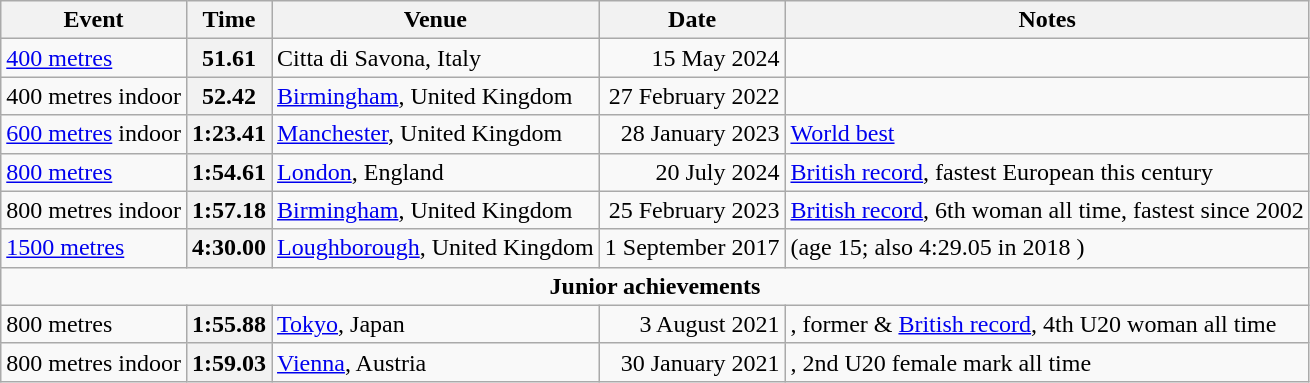<table class="wikitable unsortable plainrowheaders">
<tr>
<th scope="col">Event</th>
<th scope="col">Time</th>
<th scope="col">Venue</th>
<th scope="col">Date</th>
<th scope="col">Notes</th>
</tr>
<tr>
<td><a href='#'>400 metres</a></td>
<th scope="row" style="text-align:center;">51.61</th>
<td>Citta di Savona, Italy</td>
<td align=right>15 May 2024</td>
<td></td>
</tr>
<tr>
<td>400 metres indoor</td>
<th scope="row" style="text-align:center;">52.42 </th>
<td><a href='#'>Birmingham</a>, United Kingdom</td>
<td align=right>27 February 2022</td>
<td></td>
</tr>
<tr>
<td><a href='#'>600 metres</a> indoor</td>
<th scope="row" style="text-align:center;">1:23.41 </th>
<td><a href='#'>Manchester</a>, United Kingdom</td>
<td align=right>28 January 2023</td>
<td><a href='#'>World best</a></td>
</tr>
<tr>
<td><a href='#'>800 metres</a></td>
<th scope="row" style="text-align:center;">1:54.61</th>
<td><a href='#'>London</a>, England</td>
<td align=right>20 July 2024</td>
<td><a href='#'>British record</a>, fastest European this century</td>
</tr>
<tr>
<td>800 metres indoor</td>
<th scope="row" style="text-align:center;">1:57.18 </th>
<td><a href='#'>Birmingham</a>, United Kingdom</td>
<td align=right>25 February 2023</td>
<td> <a href='#'>British record</a>, 6th woman all time, fastest since 2002</td>
</tr>
<tr>
<td><a href='#'>1500 metres</a></td>
<th scope="row" style="text-align:center;">4:30.00</th>
<td><a href='#'>Loughborough</a>, United Kingdom</td>
<td align=right>1 September 2017</td>
<td>(age 15; also 4:29.05 in 2018 )</td>
</tr>
<tr>
<td colspan=5 align=center><strong>Junior achievements</strong></td>
</tr>
<tr>
<td>800 metres</td>
<th scope="row" style="text-align:center;">1:55.88</th>
<td><a href='#'>Tokyo</a>, Japan</td>
<td align=right>3 August 2021</td>
<td><strong></strong>, former  & <a href='#'>British record</a>, 4th U20 woman all time</td>
</tr>
<tr>
<td>800 metres indoor</td>
<th scope="row" style="text-align:center;">1:59.03 </th>
<td><a href='#'>Vienna</a>, Austria</td>
<td align=right>30 January 2021</td>
<td><strong></strong>, 2nd U20 female mark all time</td>
</tr>
</table>
